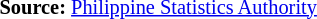<table style="font-size:85%;" '|>
<tr>
<td><br><p>
<strong>Source:</strong> <a href='#'>Philippine Statistics Authority</a>
</p></td>
</tr>
</table>
